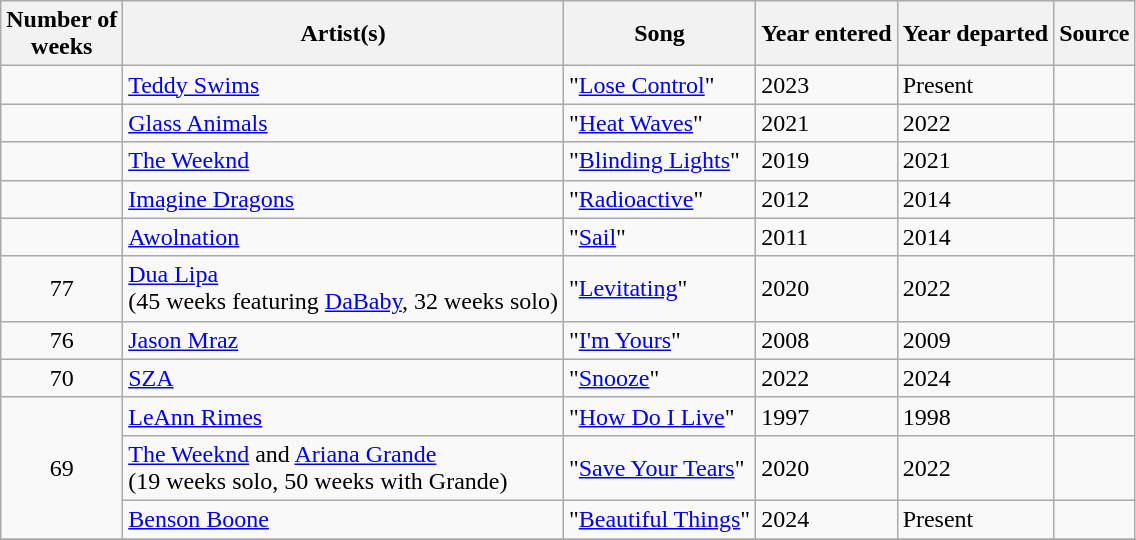<table class="wikitable">
<tr>
<th>Number of <br> weeks</th>
<th>Artist(s)</th>
<th>Song</th>
<th>Year entered</th>
<th>Year departed</th>
<th>Source</th>
</tr>
<tr>
<td></td>
<td><a href='#'>Teddy Swims</a></td>
<td>"<a href='#'>Lose Control</a>"</td>
<td>2023</td>
<td>Present</td>
<td></td>
</tr>
<tr>
<td></td>
<td><a href='#'>Glass Animals</a></td>
<td>"<a href='#'>Heat Waves</a>"</td>
<td>2021</td>
<td>2022</td>
<td></td>
</tr>
<tr>
<td></td>
<td><a href='#'>The Weeknd</a></td>
<td>"<a href='#'>Blinding Lights</a>"</td>
<td>2019</td>
<td>2021</td>
<td></td>
</tr>
<tr>
<td></td>
<td><a href='#'>Imagine Dragons</a></td>
<td>"<a href='#'>Radioactive</a>"</td>
<td>2012</td>
<td>2014</td>
<td></td>
</tr>
<tr>
<td></td>
<td><a href='#'>Awolnation</a></td>
<td>"<a href='#'>Sail</a>"</td>
<td>2011</td>
<td>2014</td>
<td></td>
</tr>
<tr>
<td style="text-align:center;">77</td>
<td><a href='#'>Dua Lipa</a><br> (45 weeks featuring <a href='#'>DaBaby</a>, 32 weeks solo)</td>
<td>"<a href='#'>Levitating</a>"</td>
<td>2020</td>
<td>2022</td>
<td></td>
</tr>
<tr>
<td rowspan=1 style="text-align:center;">76</td>
<td><a href='#'>Jason Mraz</a></td>
<td>"<a href='#'>I'm Yours</a>"</td>
<td>2008</td>
<td>2009</td>
<td></td>
</tr>
<tr>
<td rowspan="1" style="text-align:center;">70</td>
<td><a href='#'>SZA</a></td>
<td>"<a href='#'>Snooze</a>"</td>
<td>2022</td>
<td>2024</td>
<td></td>
</tr>
<tr>
<td rowspan="3" style="text-align:center;">69</td>
<td><a href='#'>LeAnn Rimes</a></td>
<td>"<a href='#'>How Do I Live</a>"</td>
<td>1997</td>
<td>1998</td>
<td></td>
</tr>
<tr>
<td><a href='#'>The Weeknd</a> and <a href='#'>Ariana Grande</a><br> (19 weeks solo, 50 weeks with Grande)</td>
<td>"<a href='#'>Save Your Tears</a>"</td>
<td>2020</td>
<td>2022</td>
<td></td>
</tr>
<tr>
<td><a href='#'>Benson Boone</a></td>
<td>"<a href='#'>Beautiful Things</a>"</td>
<td>2024</td>
<td>Present</td>
<td></td>
</tr>
<tr>
</tr>
</table>
